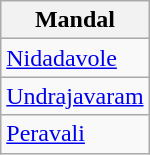<table class="wikitable sortable static-row-numbers static-row-header-hash">
<tr>
<th>Mandal</th>
</tr>
<tr>
<td><a href='#'>Nidadavole</a></td>
</tr>
<tr>
<td><a href='#'>Undrajavaram</a></td>
</tr>
<tr>
<td><a href='#'>Peravali</a></td>
</tr>
</table>
